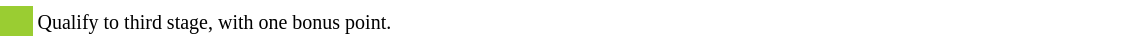<table width=60%>
<tr>
<td style="width: 20px;"></td>
<td bgcolor=#ffffff></td>
</tr>
<tr>
<td bgcolor=#9acd32></td>
<td bgcolor=#ffffff><small> Qualify to third stage, with one bonus point.</small></td>
</tr>
</table>
